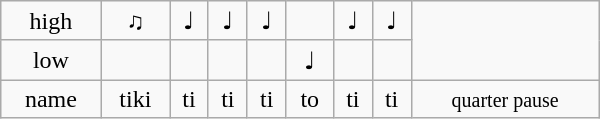<table class="wikitable" style="text-align: center; width: 400px; height: 25px;">
<tr>
<td>high</td>
<td>♫</td>
<td>♩</td>
<td>♩</td>
<td>♩</td>
<td></td>
<td>♩</td>
<td>♩</td>
<td rowspan="2"></td>
</tr>
<tr>
<td>low</td>
<td></td>
<td></td>
<td></td>
<td></td>
<td>♩</td>
<td></td>
<td></td>
</tr>
<tr>
<td>name</td>
<td>tiki</td>
<td>ti</td>
<td>ti</td>
<td>ti</td>
<td>to</td>
<td>ti</td>
<td>ti</td>
<td><small>quarter pause</small></td>
</tr>
</table>
